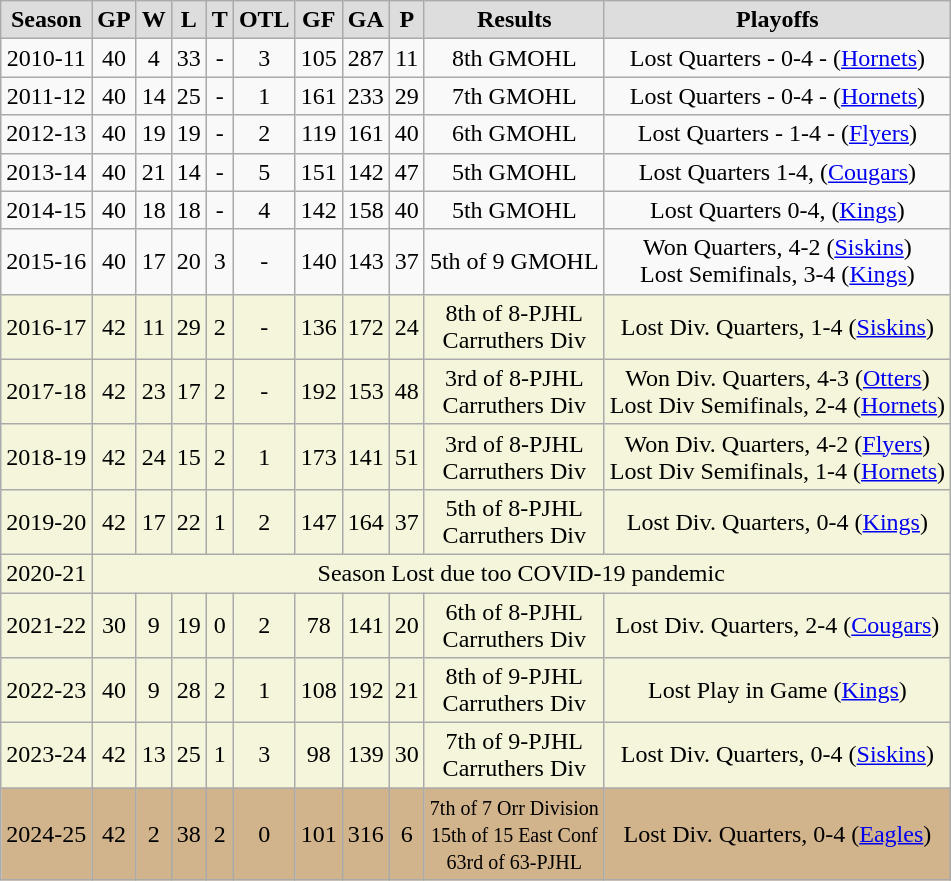<table class="wikitable">
<tr align="center"  bgcolor="#dddddd">
<td><strong>Season</strong></td>
<td><strong>GP</strong></td>
<td><strong>W</strong></td>
<td><strong>L</strong></td>
<td><strong>T</strong></td>
<td><strong>OTL</strong></td>
<td><strong>GF</strong></td>
<td><strong>GA</strong></td>
<td><strong>P</strong></td>
<td><strong>Results</strong></td>
<td><strong>Playoffs</strong></td>
</tr>
<tr align="center">
<td>2010-11</td>
<td>40</td>
<td>4</td>
<td>33</td>
<td>-</td>
<td>3</td>
<td>105</td>
<td>287</td>
<td>11</td>
<td>8th GMOHL</td>
<td>Lost Quarters - 0-4 - (<a href='#'>Hornets</a>)</td>
</tr>
<tr align="center">
<td>2011-12</td>
<td>40</td>
<td>14</td>
<td>25</td>
<td>-</td>
<td>1</td>
<td>161</td>
<td>233</td>
<td>29</td>
<td>7th GMOHL</td>
<td>Lost Quarters - 0-4 - (<a href='#'>Hornets</a>)</td>
</tr>
<tr align="center">
<td>2012-13</td>
<td>40</td>
<td>19</td>
<td>19</td>
<td>-</td>
<td>2</td>
<td>119</td>
<td>161</td>
<td>40</td>
<td>6th GMOHL</td>
<td>Lost Quarters - 1-4 - (<a href='#'>Flyers</a>)</td>
</tr>
<tr align="center">
<td>2013-14</td>
<td>40</td>
<td>21</td>
<td>14</td>
<td>-</td>
<td>5</td>
<td>151</td>
<td>142</td>
<td>47</td>
<td>5th GMOHL</td>
<td>Lost Quarters 1-4, (<a href='#'>Cougars</a>)</td>
</tr>
<tr align="center">
<td>2014-15</td>
<td>40</td>
<td>18</td>
<td>18</td>
<td>-</td>
<td>4</td>
<td>142</td>
<td>158</td>
<td>40</td>
<td>5th GMOHL</td>
<td>Lost Quarters  0-4, (<a href='#'>Kings</a>)</td>
</tr>
<tr align="center">
<td>2015-16</td>
<td>40</td>
<td>17</td>
<td>20</td>
<td>3</td>
<td>-</td>
<td>140</td>
<td>143</td>
<td>37</td>
<td>5th of 9 GMOHL</td>
<td>Won Quarters, 4-2 (<a href='#'>Siskins</a>)<br>Lost Semifinals, 3-4 (<a href='#'>Kings</a>)</td>
</tr>
<tr align="center" bgcolor="beige">
<td>2016-17</td>
<td>42</td>
<td>11</td>
<td>29</td>
<td>2</td>
<td>-</td>
<td>136</td>
<td>172</td>
<td>24</td>
<td>8th of 8-PJHL<br>Carruthers Div</td>
<td>Lost Div. Quarters, 1-4 (<a href='#'>Siskins</a>)</td>
</tr>
<tr align="center" bgcolor="beige">
<td>2017-18</td>
<td>42</td>
<td>23</td>
<td>17</td>
<td>2</td>
<td>-</td>
<td>192</td>
<td>153</td>
<td>48</td>
<td>3rd of 8-PJHL<br>Carruthers Div</td>
<td>Won Div. Quarters, 4-3 (<a href='#'>Otters</a>)<br>Lost Div Semifinals, 2-4 (<a href='#'>Hornets</a>)</td>
</tr>
<tr align="center" bgcolor="beige">
<td>2018-19</td>
<td>42</td>
<td>24</td>
<td>15</td>
<td>2</td>
<td>1</td>
<td>173</td>
<td>141</td>
<td>51</td>
<td>3rd of 8-PJHL<br>Carruthers Div</td>
<td>Won Div. Quarters, 4-2 (<a href='#'>Flyers</a>)<br>Lost Div Semifinals, 1-4 (<a href='#'>Hornets</a>)</td>
</tr>
<tr align="center" bgcolor="beige">
<td>2019-20</td>
<td>42</td>
<td>17</td>
<td>22</td>
<td>1</td>
<td>2</td>
<td>147</td>
<td>164</td>
<td>37</td>
<td>5th of 8-PJHL<br>Carruthers Div</td>
<td>Lost Div. Quarters, 0-4 (<a href='#'>Kings</a>)</td>
</tr>
<tr align="center" bgcolor="beige">
<td>2020-21</td>
<td colspan="10">Season Lost due too COVID-19 pandemic</td>
</tr>
<tr align="center" bgcolor="beige">
<td>2021-22</td>
<td>30</td>
<td>9</td>
<td>19</td>
<td>0</td>
<td>2</td>
<td>78</td>
<td>141</td>
<td>20</td>
<td>6th of 8-PJHL<br>Carruthers Div</td>
<td>Lost Div. Quarters, 2-4 (<a href='#'>Cougars</a>)</td>
</tr>
<tr align="center" bgcolor="beige">
<td>2022-23</td>
<td>40</td>
<td>9</td>
<td>28</td>
<td>2</td>
<td>1</td>
<td>108</td>
<td>192</td>
<td>21</td>
<td>8th of 9-PJHL<br>Carruthers Div</td>
<td>Lost Play in Game (<a href='#'>Kings</a>)</td>
</tr>
<tr align="center" bgcolor="beige">
<td>2023-24</td>
<td>42</td>
<td>13</td>
<td>25</td>
<td>1</td>
<td>3</td>
<td>98</td>
<td>139</td>
<td>30</td>
<td>7th of 9-PJHL<br>Carruthers Div</td>
<td>Lost Div. Quarters, 0-4 (<a href='#'>Siskins</a>)</td>
</tr>
<tr align="center" bgcolor="tan">
<td>2024-25</td>
<td>42</td>
<td>2</td>
<td>38</td>
<td>2</td>
<td>0</td>
<td>101</td>
<td>316</td>
<td>6</td>
<td><small>7th of 7 Orr Division<br>15th of 15 East Conf<br>63rd of 63-PJHL</small></td>
<td>Lost Div. Quarters, 0-4 (<a href='#'>Eagles</a>)</td>
</tr>
</table>
